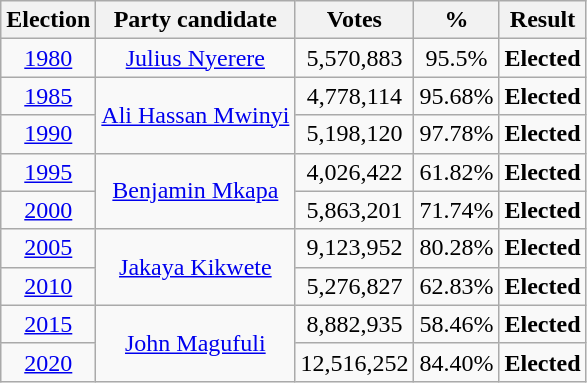<table class=wikitable style=text-align:center>
<tr>
<th>Election</th>
<th>Party candidate</th>
<th><strong>Votes</strong></th>
<th><strong>%</strong></th>
<th>Result</th>
</tr>
<tr>
<td><a href='#'>1980</a></td>
<td><a href='#'>Julius Nyerere</a></td>
<td>5,570,883</td>
<td>95.5%</td>
<td><strong>Elected</strong> </td>
</tr>
<tr>
<td><a href='#'>1985</a></td>
<td rowspan="2"><a href='#'>Ali Hassan Mwinyi</a></td>
<td>4,778,114</td>
<td>95.68%</td>
<td><strong>Elected</strong> </td>
</tr>
<tr>
<td><a href='#'>1990</a></td>
<td>5,198,120</td>
<td>97.78%</td>
<td><strong>Elected</strong> </td>
</tr>
<tr>
<td><a href='#'>1995</a></td>
<td rowspan="2"><a href='#'>Benjamin Mkapa</a></td>
<td>4,026,422</td>
<td>61.82%</td>
<td><strong>Elected</strong> </td>
</tr>
<tr>
<td><a href='#'>2000</a></td>
<td>5,863,201</td>
<td>71.74%</td>
<td><strong>Elected</strong> </td>
</tr>
<tr>
<td><a href='#'>2005</a></td>
<td rowspan="2"><a href='#'>Jakaya Kikwete</a></td>
<td>9,123,952</td>
<td>80.28%</td>
<td><strong>Elected</strong> </td>
</tr>
<tr>
<td><a href='#'>2010</a></td>
<td>5,276,827</td>
<td>62.83%</td>
<td><strong>Elected</strong> </td>
</tr>
<tr>
<td><a href='#'>2015</a></td>
<td rowspan="2"><a href='#'>John Magufuli</a></td>
<td>8,882,935</td>
<td>58.46%</td>
<td><strong>Elected</strong> </td>
</tr>
<tr>
<td><a href='#'>2020</a></td>
<td>12,516,252</td>
<td>84.40%</td>
<td><strong>Elected</strong> </td>
</tr>
</table>
